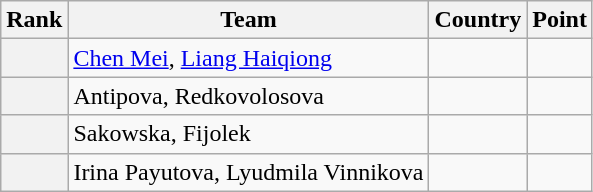<table class="wikitable sortable">
<tr>
<th>Rank</th>
<th>Team</th>
<th>Country</th>
<th>Point</th>
</tr>
<tr>
<th></th>
<td><a href='#'>Chen Mei</a>, <a href='#'>Liang Haiqiong</a></td>
<td></td>
<td></td>
</tr>
<tr>
<th></th>
<td>Antipova, Redkovolosova</td>
<td></td>
<td></td>
</tr>
<tr>
<th></th>
<td>Sakowska, Fijolek</td>
<td></td>
<td></td>
</tr>
<tr>
<th></th>
<td>Irina Payutova, Lyudmila Vinnikova</td>
<td></td>
<td></td>
</tr>
</table>
